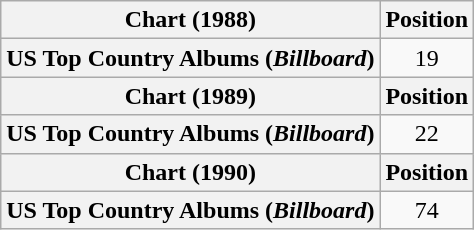<table class="wikitable plainrowheaders" style="text-align:center">
<tr>
<th scope="col">Chart (1988)</th>
<th scope="col">Position</th>
</tr>
<tr>
<th scope="row">US Top Country Albums (<em>Billboard</em>)</th>
<td>19</td>
</tr>
<tr>
<th scope="col">Chart (1989)</th>
<th scope="col">Position</th>
</tr>
<tr>
<th scope="row">US Top Country Albums (<em>Billboard</em>)</th>
<td>22</td>
</tr>
<tr>
<th scope="col">Chart (1990)</th>
<th scope="col">Position</th>
</tr>
<tr>
<th scope="row">US Top Country Albums (<em>Billboard</em>)</th>
<td>74</td>
</tr>
</table>
